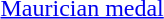<table>
<tr>
<td rowspan=2 style="width:60px; vertical-align:top;"></td>
<td><a href='#'>Maurician medal</a></td>
</tr>
<tr>
<td></td>
</tr>
</table>
